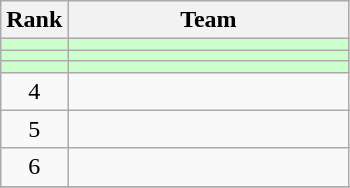<table class=wikitable style="text-align:center;">
<tr>
<th>Rank</th>
<th width=180>Team</th>
</tr>
<tr bgcolor=#CCFFCC>
<td></td>
<td align=left></td>
</tr>
<tr bgcolor=#CCFFCC>
<td></td>
<td align=left></td>
</tr>
<tr bgcolor=#CCFFCC>
<td></td>
<td align=left></td>
</tr>
<tr>
<td>4</td>
<td align=left></td>
</tr>
<tr>
<td>5</td>
<td align=left></td>
</tr>
<tr>
<td>6</td>
<td align=left></td>
</tr>
<tr>
</tr>
</table>
